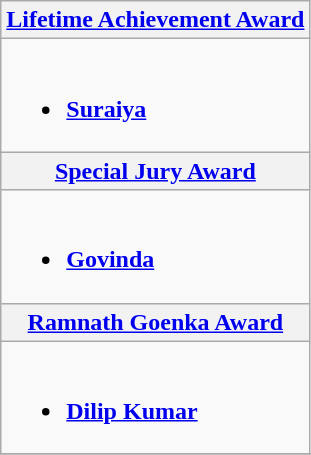<table class="wikitable">
<tr>
<th colspan="2"><a href='#'>Lifetime Achievement Award</a></th>
</tr>
<tr>
<td colspan="2"><br><ul><li><strong><a href='#'>Suraiya</a></strong></li></ul></td>
</tr>
<tr>
<th colspan="2"><a href='#'>Special Jury Award</a></th>
</tr>
<tr>
<td colspan="2"><br><ul><li><strong><a href='#'>Govinda</a></strong></li></ul></td>
</tr>
<tr>
<th colspan="2"><a href='#'>Ramnath Goenka Award</a></th>
</tr>
<tr>
<td colspan="2"><br><ul><li><strong><a href='#'>Dilip Kumar</a></strong></li></ul></td>
</tr>
<tr>
</tr>
</table>
